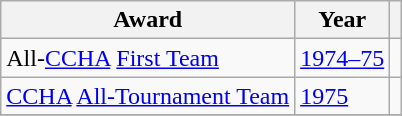<table class="wikitable">
<tr>
<th>Award</th>
<th>Year</th>
<th></th>
</tr>
<tr>
<td>All-<a href='#'>CCHA</a> <a href='#'>First Team</a></td>
<td><a href='#'>1974–75</a></td>
<td></td>
</tr>
<tr>
<td><a href='#'>CCHA</a> <a href='#'>All-Tournament Team</a></td>
<td><a href='#'>1975</a></td>
<td></td>
</tr>
<tr>
</tr>
</table>
